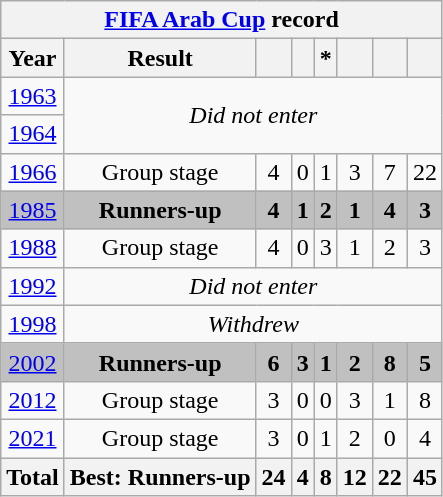<table class="wikitable" style="text-align: center">
<tr>
<th colspan=8><a href='#'>FIFA Arab Cup</a> record</th>
</tr>
<tr>
<th>Year</th>
<th>Result</th>
<th></th>
<th></th>
<th>*</th>
<th></th>
<th></th>
<th></th>
</tr>
<tr>
<td> <a href='#'>1963</a></td>
<td colspan=7 rowspan=2><em>Did not enter</em></td>
</tr>
<tr>
<td> <a href='#'>1964</a></td>
</tr>
<tr>
<td> <a href='#'>1966</a></td>
<td>Group stage</td>
<td>4</td>
<td>0</td>
<td>1</td>
<td>3</td>
<td>7</td>
<td>22</td>
</tr>
<tr bgcolor=silver>
<td> <a href='#'>1985</a></td>
<td><strong>Runners-up</strong></td>
<td><strong>4</strong></td>
<td><strong>1</strong></td>
<td><strong>2</strong></td>
<td><strong>1</strong></td>
<td><strong>4</strong></td>
<td><strong>3</strong></td>
</tr>
<tr>
<td> <a href='#'>1988</a></td>
<td>Group stage</td>
<td>4</td>
<td>0</td>
<td>3</td>
<td>1</td>
<td>2</td>
<td>3</td>
</tr>
<tr>
<td> <a href='#'>1992</a></td>
<td colspan=7><em>Did not enter</em></td>
</tr>
<tr>
<td> <a href='#'>1998</a></td>
<td colspan=7><em>Withdrew</em></td>
</tr>
<tr bgcolor=silver>
<td> <a href='#'>2002</a></td>
<td><strong>Runners-up</strong></td>
<td><strong>6</strong></td>
<td><strong>3</strong></td>
<td><strong>1</strong></td>
<td><strong>2</strong></td>
<td><strong>8</strong></td>
<td><strong>5</strong></td>
</tr>
<tr>
<td> <a href='#'>2012</a></td>
<td>Group stage</td>
<td>3</td>
<td>0</td>
<td>0</td>
<td>3</td>
<td>1</td>
<td>8</td>
</tr>
<tr>
<td> <a href='#'>2021</a></td>
<td>Group stage</td>
<td>3</td>
<td>0</td>
<td>1</td>
<td>2</td>
<td>0</td>
<td>4</td>
</tr>
<tr>
<th>Total</th>
<th>Best: Runners-up</th>
<th>24</th>
<th>4</th>
<th>8</th>
<th>12</th>
<th>22</th>
<th>45</th>
</tr>
</table>
